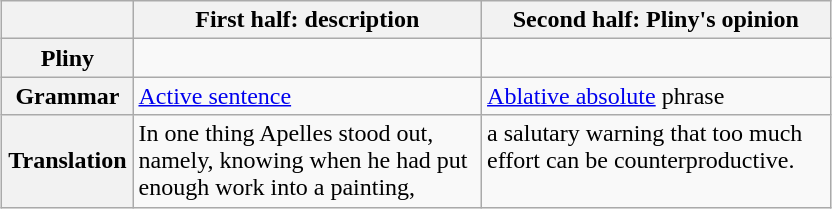<table class="wikitable" style="margin: 1em auto;">
<tr>
<th style="width:  80px;"> </th>
<th style="width: 225px;">First half: description</th>
<th style="width: 225px;">Second half: Pliny's opinion</th>
</tr>
<tr>
<th>Pliny</th>
<td></td>
<td></td>
</tr>
<tr>
<th>Grammar</th>
<td><a href='#'>Active sentence</a></td>
<td><a href='#'>Ablative absolute</a> phrase</td>
</tr>
<tr>
<th>Translation</th>
<td>In one thing Apelles stood out, namely, knowing when he had put enough work into a painting,</td>
<td>a salutary warning that too much effort can be counterproductive.<br> </td>
</tr>
</table>
